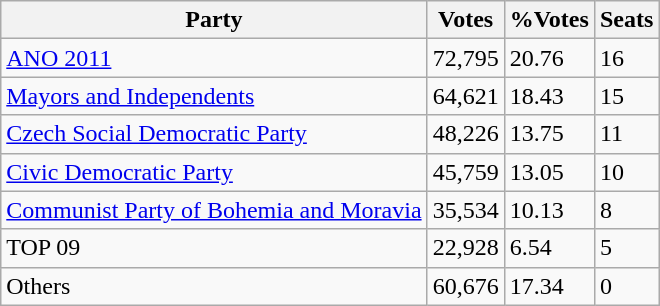<table class="wikitable">
<tr>
<th>Party</th>
<th>Votes</th>
<th>%Votes</th>
<th>Seats</th>
</tr>
<tr>
<td><a href='#'>ANO 2011</a></td>
<td>72,795</td>
<td>20.76</td>
<td>16</td>
</tr>
<tr>
<td><a href='#'>Mayors and Independents</a></td>
<td>64,621</td>
<td>18.43</td>
<td>15</td>
</tr>
<tr>
<td><a href='#'>Czech Social Democratic Party</a></td>
<td>48,226</td>
<td>13.75</td>
<td>11</td>
</tr>
<tr>
<td><a href='#'>Civic Democratic Party</a></td>
<td>45,759</td>
<td>13.05</td>
<td>10</td>
</tr>
<tr>
<td><a href='#'>Communist Party of Bohemia and Moravia</a></td>
<td>35,534</td>
<td>10.13</td>
<td>8</td>
</tr>
<tr>
<td>TOP 09</td>
<td>22,928</td>
<td>6.54</td>
<td>5</td>
</tr>
<tr>
<td>Others</td>
<td>60,676</td>
<td>17.34</td>
<td>0</td>
</tr>
</table>
